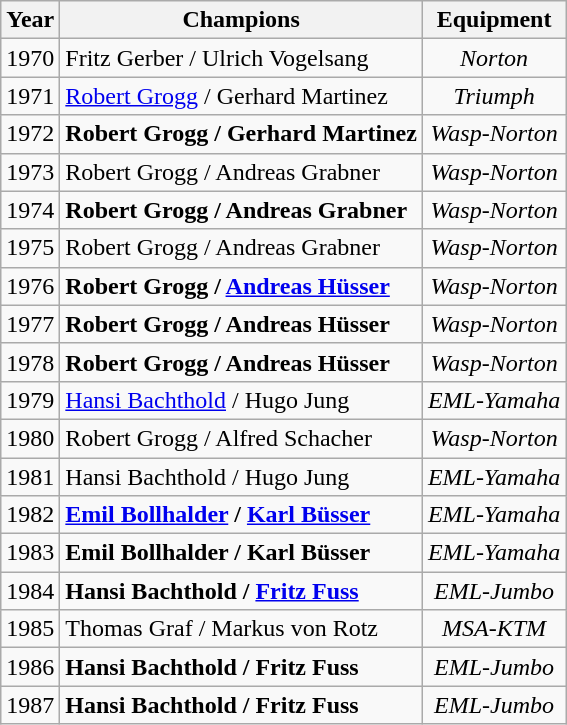<table class="wikitable" style="display:inline-table;">
<tr>
<th>Year</th>
<th>Champions</th>
<th>Equipment</th>
</tr>
<tr align="center">
<td>1970</td>
<td align="left">Fritz Gerber / Ulrich Vogelsang</td>
<td><em>Norton</em></td>
</tr>
<tr align="center">
<td>1971</td>
<td align="left"><a href='#'>Robert Grogg</a> / Gerhard Martinez</td>
<td><em>Triumph</em></td>
</tr>
<tr align="center">
<td>1972</td>
<td align="left"><strong>Robert Grogg / Gerhard Martinez</strong></td>
<td><em>Wasp-Norton</em></td>
</tr>
<tr align="center">
<td>1973</td>
<td align="left">Robert Grogg / Andreas Grabner</td>
<td><em>Wasp-Norton</em></td>
</tr>
<tr align="center">
<td>1974</td>
<td align="left"><strong>Robert Grogg / Andreas Grabner</strong></td>
<td><em>Wasp-Norton</em></td>
</tr>
<tr align="center">
<td>1975</td>
<td align="left">Robert Grogg / Andreas Grabner</td>
<td><em>Wasp-Norton</em></td>
</tr>
<tr align="center">
<td>1976</td>
<td align="left"><strong>Robert Grogg / <a href='#'>Andreas Hüsser</a></strong></td>
<td><em>Wasp-Norton</em></td>
</tr>
<tr align="center">
<td>1977</td>
<td align="left"><strong>Robert Grogg / Andreas Hüsser</strong></td>
<td><em>Wasp-Norton</em></td>
</tr>
<tr align="center">
<td>1978</td>
<td align="left"><strong>Robert Grogg / Andreas Hüsser</strong></td>
<td><em>Wasp-Norton</em></td>
</tr>
<tr align="center">
<td>1979</td>
<td align="left"><a href='#'>Hansi Bachthold</a> / Hugo Jung</td>
<td><em>EML-Yamaha</em></td>
</tr>
<tr align="center">
<td>1980</td>
<td align="left">Robert Grogg / Alfred Schacher</td>
<td><em>Wasp-Norton</em></td>
</tr>
<tr align="center">
<td>1981</td>
<td align="left">Hansi Bachthold / Hugo Jung</td>
<td><em>EML-Yamaha</em></td>
</tr>
<tr align="center">
<td>1982</td>
<td align="left"><strong><a href='#'>Emil Bollhalder</a> / <a href='#'>Karl Büsser</a></strong></td>
<td><em>EML-Yamaha</em></td>
</tr>
<tr align="center">
<td>1983</td>
<td align="left"><strong>Emil Bollhalder / Karl Büsser</strong></td>
<td><em>EML-Yamaha</em></td>
</tr>
<tr align="center">
<td>1984</td>
<td align="left"><strong>Hansi Bachthold / <a href='#'>Fritz Fuss</a></strong></td>
<td><em>EML-Jumbo</em></td>
</tr>
<tr align="center">
<td>1985</td>
<td align="left">Thomas Graf / Markus von Rotz</td>
<td><em>MSA-KTM</em></td>
</tr>
<tr align="center">
<td>1986</td>
<td align="left"><strong>Hansi Bachthold / Fritz Fuss</strong></td>
<td><em>EML-Jumbo</em></td>
</tr>
<tr align="center">
<td>1987</td>
<td align="left"><strong>Hansi Bachthold / Fritz Fuss</strong></td>
<td><em>EML-Jumbo</em></td>
</tr>
</table>
